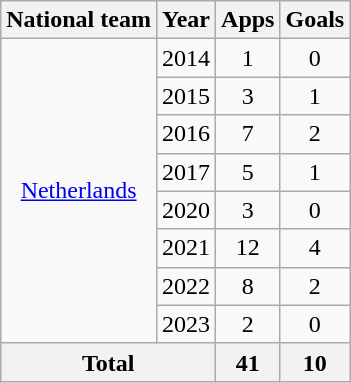<table class="wikitable" style="text-align:center">
<tr>
<th>National team</th>
<th>Year</th>
<th>Apps</th>
<th>Goals</th>
</tr>
<tr>
<td rowspan="8"><a href='#'>Netherlands</a></td>
<td>2014</td>
<td>1</td>
<td>0</td>
</tr>
<tr>
<td>2015</td>
<td>3</td>
<td>1</td>
</tr>
<tr>
<td>2016</td>
<td>7</td>
<td>2</td>
</tr>
<tr>
<td>2017</td>
<td>5</td>
<td>1</td>
</tr>
<tr>
<td>2020</td>
<td>3</td>
<td>0</td>
</tr>
<tr>
<td>2021</td>
<td>12</td>
<td>4</td>
</tr>
<tr>
<td>2022</td>
<td>8</td>
<td>2</td>
</tr>
<tr>
<td>2023</td>
<td>2</td>
<td>0</td>
</tr>
<tr>
<th colspan="2">Total</th>
<th>41</th>
<th>10</th>
</tr>
</table>
